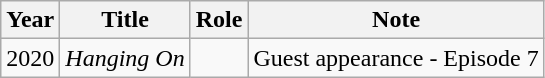<table class="wikitable">
<tr>
<th>Year</th>
<th>Title</th>
<th>Role</th>
<th>Note</th>
</tr>
<tr>
<td>2020</td>
<td><em>Hanging On</em></td>
<td></td>
<td>Guest appearance - Episode 7</td>
</tr>
</table>
